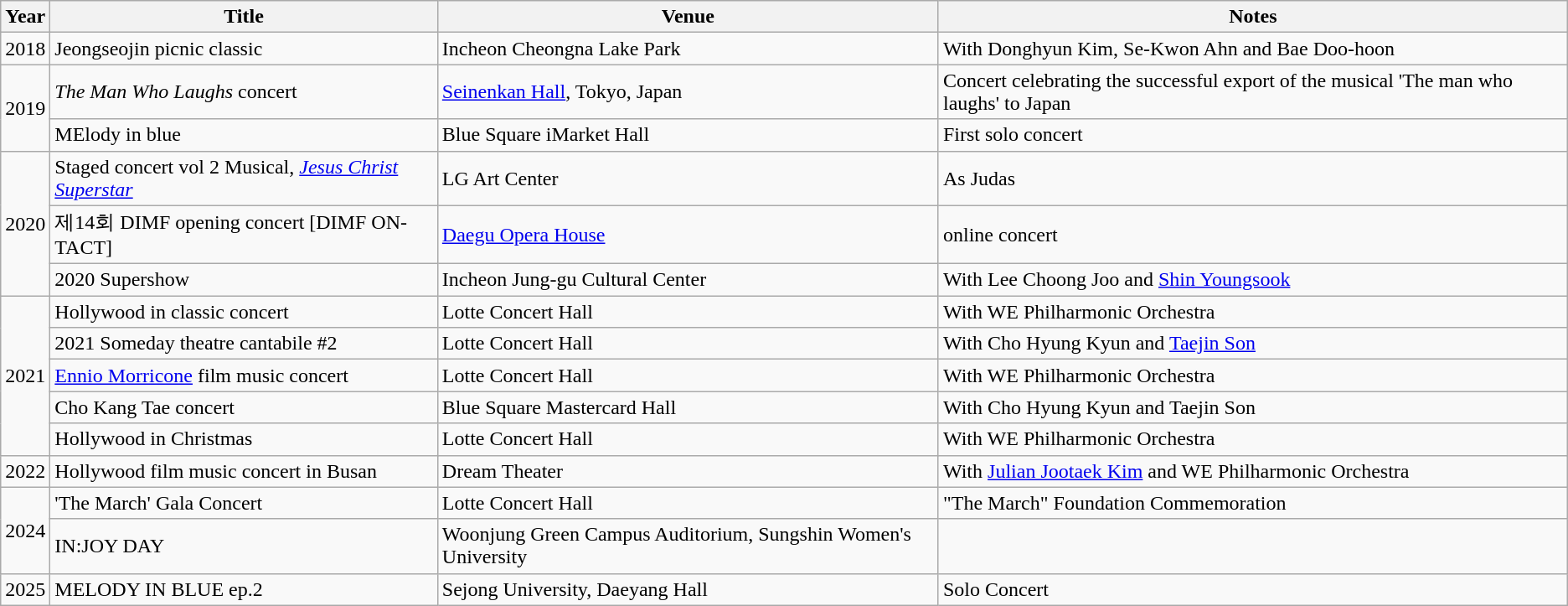<table class="wikitable">
<tr>
<th>Year</th>
<th>Title</th>
<th>Venue</th>
<th>Notes</th>
</tr>
<tr>
<td>2018</td>
<td>Jeongseojin picnic classic</td>
<td>Incheon Cheongna Lake Park</td>
<td>With Donghyun Kim, Se-Kwon Ahn and Bae Doo-hoon</td>
</tr>
<tr>
<td rowspan="2">2019</td>
<td><em>The Man Who Laughs</em> concert</td>
<td><a href='#'>Seinenkan Hall</a>, Tokyo, Japan</td>
<td>Concert celebrating the successful export of the musical 'The man who laughs' to Japan</td>
</tr>
<tr>
<td>MElody in blue</td>
<td>Blue Square iMarket Hall</td>
<td>First solo concert</td>
</tr>
<tr>
<td rowspan="3">2020</td>
<td>Staged concert vol 2 Musical, <em><a href='#'>Jesus Christ Superstar</a></em></td>
<td>LG Art Center</td>
<td>As Judas</td>
</tr>
<tr>
<td>제14회 DIMF opening concert [DIMF ON-TACT]</td>
<td><a href='#'>Daegu Opera House</a></td>
<td>online concert</td>
</tr>
<tr>
<td>2020 Supershow</td>
<td>Incheon Jung-gu Cultural Center</td>
<td>With Lee Choong Joo and <a href='#'>Shin Youngsook</a></td>
</tr>
<tr>
<td rowspan="6">2021</td>
<td>Hollywood in classic concert</td>
<td>Lotte Concert Hall</td>
<td>With WE Philharmonic Orchestra</td>
</tr>
<tr>
<td>2021 Someday theatre cantabile #2</td>
<td>Lotte Concert Hall</td>
<td>With Cho Hyung Kyun and <a href='#'>Taejin Son</a></td>
</tr>
<tr>
<td><a href='#'>Ennio Morricone</a> film music concert</td>
<td>Lotte Concert Hall</td>
<td>With WE Philharmonic Orchestra</td>
</tr>
<tr>
<td>Cho Kang Tae concert</td>
<td>Blue Square Mastercard Hall</td>
<td>With Cho Hyung Kyun and Taejin Son</td>
</tr>
<tr>
<td>Hollywood in Christmas</td>
<td>Lotte Concert Hall</td>
<td>With WE Philharmonic Orchestra</td>
</tr>
<tr>
<td rowspan="2">Hollywood film music concert in Busan</td>
<td rowspan="2">Dream Theater</td>
<td rowspan="2">With <a href='#'>Julian Jootaek Kim</a> and WE Philharmonic Orchestra</td>
</tr>
<tr>
<td>2022</td>
</tr>
<tr>
<td rowspan="2">2024</td>
<td>'The March' Gala Concert</td>
<td>Lotte Concert Hall</td>
<td>"The March" Foundation Commemoration</td>
</tr>
<tr>
<td>IN:JOY DAY</td>
<td>Woonjung Green Campus Auditorium, Sungshin Women's University</td>
<td></td>
</tr>
<tr>
<td>2025</td>
<td>MELODY IN BLUE ep.2</td>
<td>Sejong University, Daeyang Hall</td>
<td>Solo Concert</td>
</tr>
</table>
